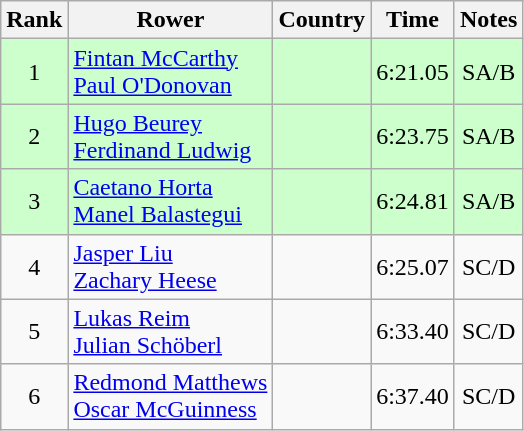<table class="wikitable" style="text-align:center">
<tr>
<th>Rank</th>
<th>Rower</th>
<th>Country</th>
<th>Time</th>
<th>Notes</th>
</tr>
<tr bgcolor=ccffcc>
<td>1</td>
<td align="left"><a href='#'>Fintan McCarthy</a><br><a href='#'>Paul O'Donovan</a></td>
<td align="left"></td>
<td>6:21.05</td>
<td>SA/B</td>
</tr>
<tr bgcolor=ccffcc>
<td>2</td>
<td align="left"><a href='#'>Hugo Beurey</a><br><a href='#'>Ferdinand Ludwig</a></td>
<td align="left"></td>
<td>6:23.75</td>
<td>SA/B</td>
</tr>
<tr bgcolor=ccffcc>
<td>3</td>
<td align="left"><a href='#'>Caetano Horta</a><br><a href='#'>Manel Balastegui</a></td>
<td align="left"></td>
<td>6:24.81</td>
<td>SA/B</td>
</tr>
<tr>
<td>4</td>
<td align="left"><a href='#'>Jasper Liu</a><br><a href='#'>Zachary Heese</a></td>
<td align="left"></td>
<td>6:25.07</td>
<td>SC/D</td>
</tr>
<tr>
<td>5</td>
<td align="left"><a href='#'>Lukas Reim</a><br><a href='#'>Julian Schöberl</a></td>
<td align="left"></td>
<td>6:33.40</td>
<td>SC/D</td>
</tr>
<tr>
<td>6</td>
<td align="left"><a href='#'>Redmond Matthews</a><br><a href='#'>Oscar McGuinness</a></td>
<td align="left"></td>
<td>6:37.40</td>
<td>SC/D</td>
</tr>
</table>
